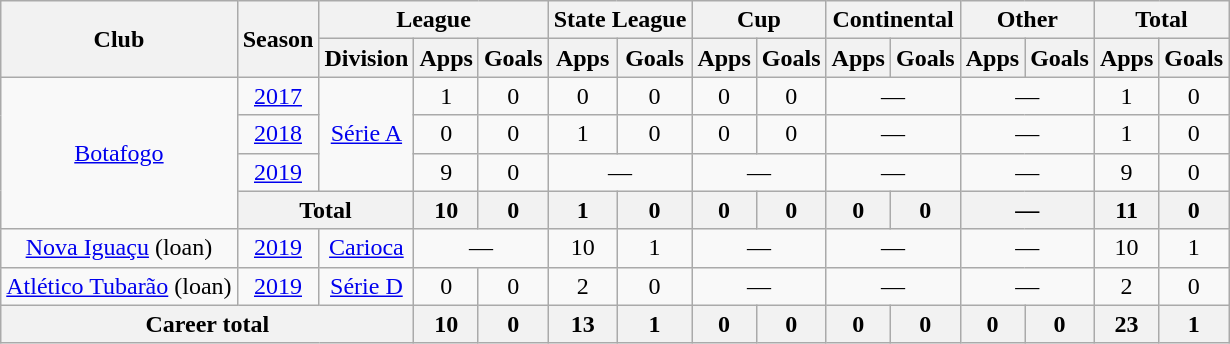<table class="wikitable" style="text-align: center">
<tr>
<th rowspan="2">Club</th>
<th rowspan="2">Season</th>
<th colspan="3">League</th>
<th colspan="2">State League</th>
<th colspan="2">Cup</th>
<th colspan="2">Continental</th>
<th colspan="2">Other</th>
<th colspan="2">Total</th>
</tr>
<tr>
<th>Division</th>
<th>Apps</th>
<th>Goals</th>
<th>Apps</th>
<th>Goals</th>
<th>Apps</th>
<th>Goals</th>
<th>Apps</th>
<th>Goals</th>
<th>Apps</th>
<th>Goals</th>
<th>Apps</th>
<th>Goals</th>
</tr>
<tr>
<td rowspan="4"><a href='#'>Botafogo</a></td>
<td><a href='#'>2017</a></td>
<td rowspan="3"><a href='#'>Série A</a></td>
<td>1</td>
<td>0</td>
<td>0</td>
<td>0</td>
<td>0</td>
<td>0</td>
<td colspan="2">—</td>
<td colspan="2">—</td>
<td>1</td>
<td>0</td>
</tr>
<tr>
<td><a href='#'>2018</a></td>
<td>0</td>
<td>0</td>
<td>1</td>
<td>0</td>
<td>0</td>
<td>0</td>
<td colspan="2">—</td>
<td colspan="2">—</td>
<td>1</td>
<td>0</td>
</tr>
<tr>
<td><a href='#'>2019</a></td>
<td>9</td>
<td>0</td>
<td colspan="2">—</td>
<td colspan="2">—</td>
<td colspan="2">—</td>
<td colspan="2">—</td>
<td>9</td>
<td>0</td>
</tr>
<tr>
<th colspan="2"><strong>Total</strong></th>
<th>10</th>
<th>0</th>
<th>1</th>
<th>0</th>
<th>0</th>
<th>0</th>
<th>0</th>
<th>0</th>
<th colspan="2">—</th>
<th>11</th>
<th>0</th>
</tr>
<tr>
<td><a href='#'>Nova Iguaçu</a> (loan)</td>
<td><a href='#'>2019</a></td>
<td><a href='#'>Carioca</a></td>
<td colspan="2">—</td>
<td>10</td>
<td>1</td>
<td colspan="2">—</td>
<td colspan="2">—</td>
<td colspan="2">—</td>
<td>10</td>
<td>1</td>
</tr>
<tr>
<td><a href='#'>Atlético Tubarão</a> (loan)</td>
<td><a href='#'>2019</a></td>
<td><a href='#'>Série D</a></td>
<td>0</td>
<td>0</td>
<td>2</td>
<td>0</td>
<td colspan="2">—</td>
<td colspan="2">—</td>
<td colspan="2">—</td>
<td>2</td>
<td>0</td>
</tr>
<tr>
<th colspan="3"><strong>Career total</strong></th>
<th>10</th>
<th>0</th>
<th>13</th>
<th>1</th>
<th>0</th>
<th>0</th>
<th>0</th>
<th>0</th>
<th>0</th>
<th>0</th>
<th>23</th>
<th>1</th>
</tr>
</table>
